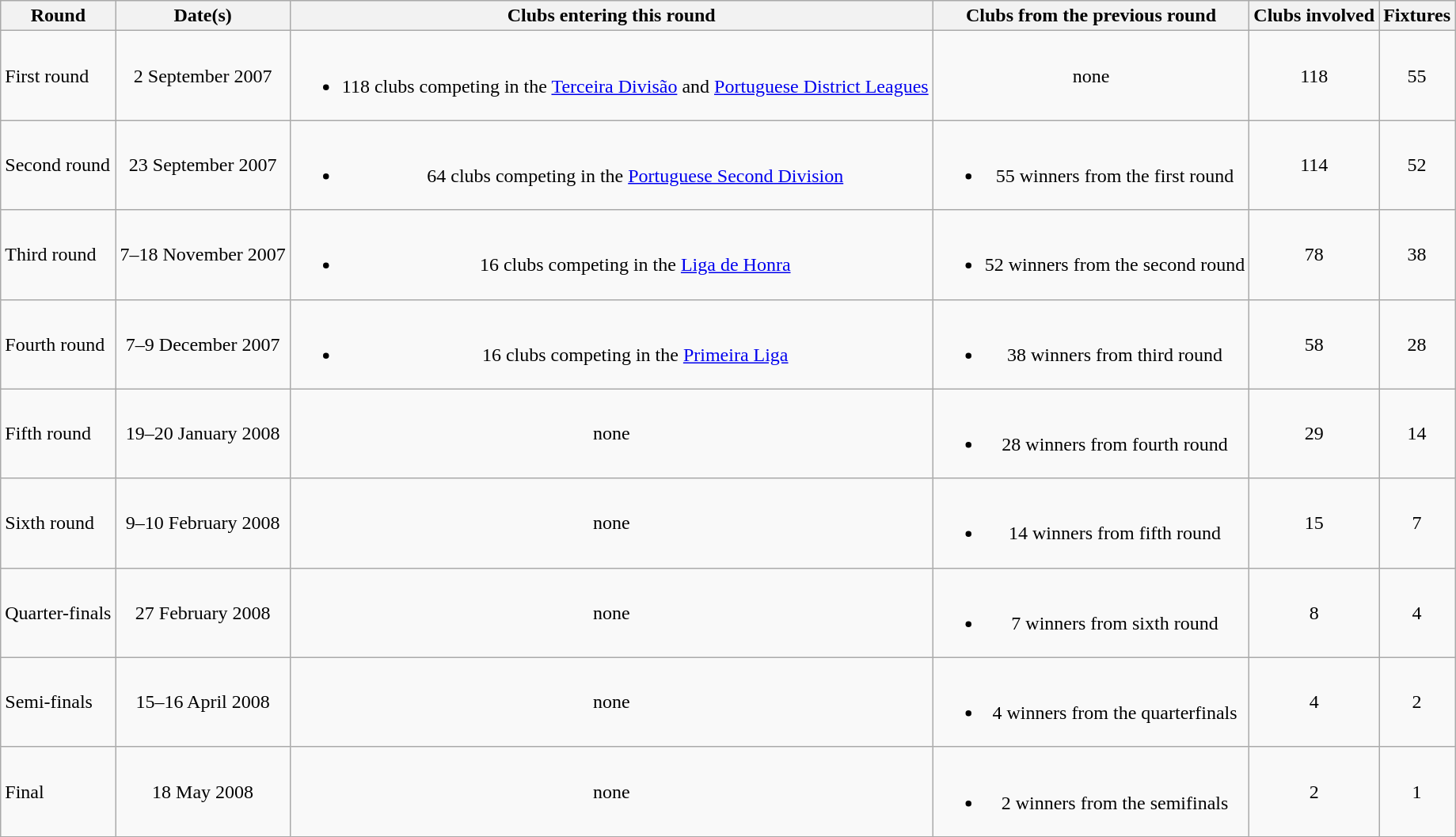<table class="wikitable" style="text-align:center">
<tr>
<th>Round</th>
<th>Date(s)</th>
<th>Clubs entering this round</th>
<th>Clubs from the previous round</th>
<th>Clubs involved</th>
<th>Fixtures</th>
</tr>
<tr>
<td align="left">First round </td>
<td>2 September 2007</td>
<td><br><ul><li>118 clubs competing in the <a href='#'>Terceira Divisão</a> and <a href='#'>Portuguese District Leagues</a></li></ul></td>
<td>none</td>
<td>118</td>
<td>55</td>
</tr>
<tr>
<td align="left">Second round </td>
<td>23 September 2007</td>
<td><br><ul><li>64 clubs competing in the <a href='#'>Portuguese Second Division</a></li></ul></td>
<td><br><ul><li>55 winners from the first round</li></ul></td>
<td>114</td>
<td>52</td>
</tr>
<tr>
<td align="left">Third round</td>
<td>7–18 November 2007</td>
<td><br><ul><li>16 clubs competing in the <a href='#'>Liga de Honra</a></li></ul></td>
<td><br><ul><li>52 winners from the second round</li></ul></td>
<td>78</td>
<td>38</td>
</tr>
<tr>
<td align="left">Fourth round</td>
<td>7–9 December 2007</td>
<td><br><ul><li>16 clubs competing in the <a href='#'>Primeira Liga</a></li></ul></td>
<td><br><ul><li>38 winners from third round</li></ul></td>
<td>58</td>
<td>28</td>
</tr>
<tr>
<td align="left">Fifth round</td>
<td>19–20 January 2008</td>
<td>none</td>
<td><br><ul><li>28 winners from fourth round</li></ul></td>
<td>29</td>
<td>14</td>
</tr>
<tr>
<td align="left">Sixth round</td>
<td>9–10 February 2008</td>
<td>none</td>
<td><br><ul><li>14 winners from fifth round</li></ul></td>
<td>15</td>
<td>7</td>
</tr>
<tr>
<td align="left">Quarter-finals</td>
<td>27 February 2008</td>
<td>none</td>
<td><br><ul><li>7 winners from sixth round</li></ul></td>
<td>8</td>
<td>4</td>
</tr>
<tr>
<td align="left">Semi-finals</td>
<td>15–16 April 2008</td>
<td>none</td>
<td><br><ul><li>4 winners from the quarterfinals</li></ul></td>
<td>4</td>
<td>2</td>
</tr>
<tr>
<td align="left">Final</td>
<td>18 May 2008</td>
<td>none</td>
<td><br><ul><li>2 winners from the semifinals</li></ul></td>
<td>2</td>
<td>1</td>
</tr>
</table>
